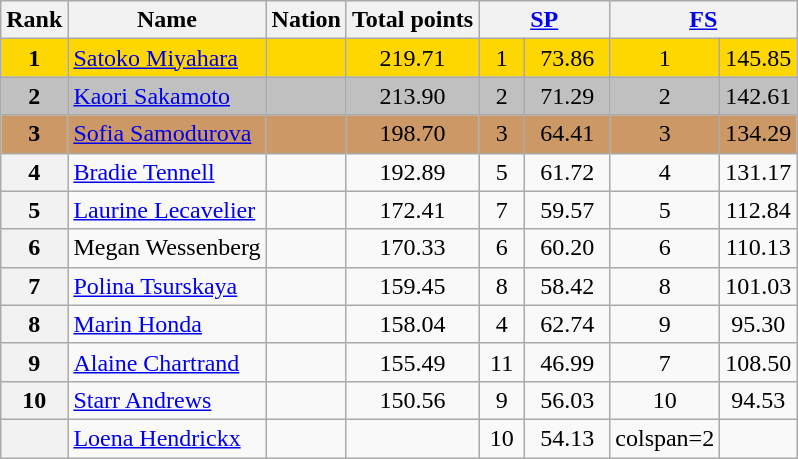<table class="wikitable sortable">
<tr>
<th>Rank</th>
<th>Name</th>
<th>Nation</th>
<th>Total points</th>
<th colspan="2" width="80px"><a href='#'>SP</a></th>
<th colspan="2" width="80px"><a href='#'>FS</a></th>
</tr>
<tr bgcolor="gold">
<td align="center"><strong>1</strong></td>
<td><a href='#'>Satoko Miyahara</a></td>
<td></td>
<td align="center">219.71</td>
<td align="center">1</td>
<td align="center">73.86</td>
<td align="center">1</td>
<td align="center">145.85</td>
</tr>
<tr bgcolor="silver">
<td align="center"><strong>2</strong></td>
<td><a href='#'>Kaori Sakamoto</a></td>
<td></td>
<td align="center">213.90</td>
<td align="center">2</td>
<td align="center">71.29</td>
<td align="center">2</td>
<td align="center">142.61</td>
</tr>
<tr bgcolor="cc9966">
<td align="center"><strong>3</strong></td>
<td><a href='#'>Sofia Samodurova</a></td>
<td></td>
<td align="center">198.70</td>
<td align="center">3</td>
<td align="center">64.41</td>
<td align="center">3</td>
<td align="center">134.29</td>
</tr>
<tr>
<th>4</th>
<td><a href='#'>Bradie Tennell</a></td>
<td></td>
<td align="center">192.89</td>
<td align="center">5</td>
<td align="center">61.72</td>
<td align="center">4</td>
<td align="center">131.17</td>
</tr>
<tr>
<th>5</th>
<td><a href='#'>Laurine Lecavelier</a></td>
<td></td>
<td align="center">172.41</td>
<td align="center">7</td>
<td align="center">59.57</td>
<td align="center">5</td>
<td align="center">112.84</td>
</tr>
<tr>
<th>6</th>
<td>Megan Wessenberg</td>
<td></td>
<td align="center">170.33</td>
<td align="center">6</td>
<td align="center">60.20</td>
<td align="center">6</td>
<td align="center">110.13</td>
</tr>
<tr>
<th>7</th>
<td><a href='#'>Polina Tsurskaya</a></td>
<td></td>
<td align="center">159.45</td>
<td align="center">8</td>
<td align="center">58.42</td>
<td align="center">8</td>
<td align="center">101.03</td>
</tr>
<tr>
<th>8</th>
<td><a href='#'>Marin Honda</a></td>
<td></td>
<td align="center">158.04</td>
<td align="center">4</td>
<td align="center">62.74</td>
<td align="center">9</td>
<td align="center">95.30</td>
</tr>
<tr>
<th>9</th>
<td><a href='#'>Alaine Chartrand</a></td>
<td></td>
<td align="center">155.49</td>
<td align="center">11</td>
<td align="center">46.99</td>
<td align="center">7</td>
<td align="center">108.50</td>
</tr>
<tr>
<th>10</th>
<td><a href='#'>Starr Andrews</a></td>
<td></td>
<td align="center">150.56</td>
<td align="center">9</td>
<td align="center">56.03</td>
<td align="center">10</td>
<td align="center">94.53</td>
</tr>
<tr>
<th></th>
<td><a href='#'>Loena Hendrickx</a></td>
<td></td>
<td></td>
<td align="center">10</td>
<td align="center">54.13</td>
<td>colspan=2 </td>
</tr>
</table>
